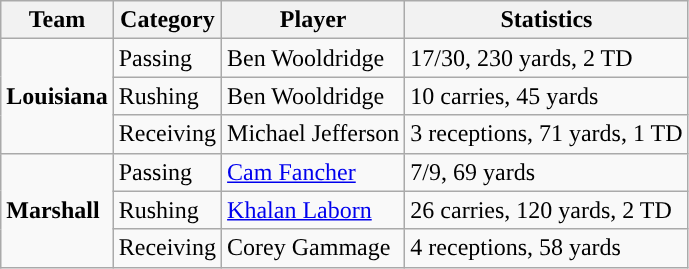<table class="wikitable" style="float: left;">
<tr>
<th>Team</th>
<th>Category</th>
<th>Player</th>
<th>Statistics</th>
</tr>
<tr>
<td rowspan=3><strong>Louisiana</strong></td>
<td>Passing</td>
<td>Ben Wooldridge</td>
<td>17/30, 230 yards, 2 TD</td>
</tr>
<tr>
<td>Rushing</td>
<td>Ben Wooldridge</td>
<td>10 carries, 45 yards</td>
</tr>
<tr>
<td>Receiving</td>
<td>Michael Jefferson</td>
<td>3 receptions, 71 yards, 1 TD</td>
</tr>
<tr>
<td rowspan=3><strong>Marshall</strong></td>
<td>Passing</td>
<td><a href='#'>Cam Fancher</a></td>
<td>7/9, 69 yards</td>
</tr>
<tr>
<td>Rushing</td>
<td><a href='#'>Khalan Laborn</a></td>
<td>26 carries, 120 yards, 2 TD</td>
</tr>
<tr>
<td>Receiving</td>
<td>Corey Gammage</td>
<td>4 receptions, 58 yards</td>
</tr>
</table>
